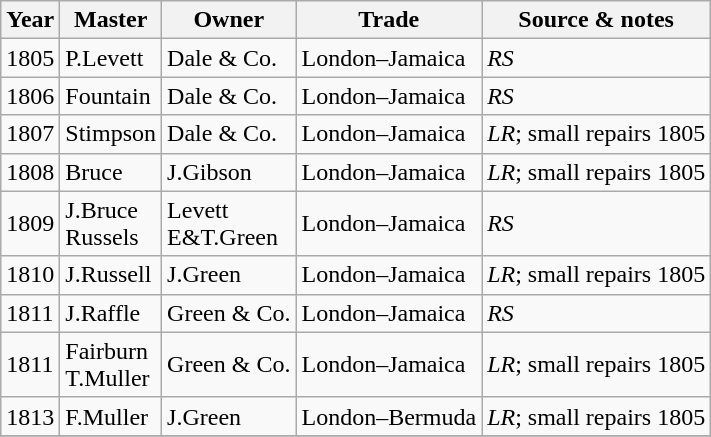<table class=" wikitable">
<tr>
<th>Year</th>
<th>Master</th>
<th>Owner</th>
<th>Trade</th>
<th>Source & notes</th>
</tr>
<tr>
<td>1805</td>
<td>P.Levett</td>
<td>Dale & Co.</td>
<td>London–Jamaica</td>
<td><em>RS</em></td>
</tr>
<tr>
<td>1806</td>
<td>Fountain</td>
<td>Dale & Co.</td>
<td>London–Jamaica</td>
<td><em>RS</em></td>
</tr>
<tr>
<td>1807</td>
<td>Stimpson</td>
<td>Dale & Co.</td>
<td>London–Jamaica</td>
<td><em>LR</em>; small repairs 1805</td>
</tr>
<tr>
<td>1808</td>
<td>Bruce</td>
<td>J.Gibson</td>
<td>London–Jamaica</td>
<td><em>LR</em>; small repairs 1805</td>
</tr>
<tr>
<td>1809</td>
<td>J.Bruce<br>Russels</td>
<td>Levett<br>E&T.Green</td>
<td>London–Jamaica</td>
<td><em>RS</em></td>
</tr>
<tr>
<td>1810</td>
<td>J.Russell</td>
<td>J.Green</td>
<td>London–Jamaica</td>
<td><em>LR</em>; small repairs 1805</td>
</tr>
<tr>
<td>1811</td>
<td>J.Raffle</td>
<td>Green & Co.</td>
<td>London–Jamaica</td>
<td><em>RS</em></td>
</tr>
<tr>
<td>1811</td>
<td>Fairburn<br>T.Muller</td>
<td>Green & Co.</td>
<td>London–Jamaica</td>
<td><em>LR</em>; small repairs 1805</td>
</tr>
<tr>
<td>1813</td>
<td>F.Muller</td>
<td>J.Green</td>
<td>London–Bermuda</td>
<td><em>LR</em>; small repairs 1805</td>
</tr>
<tr>
</tr>
</table>
